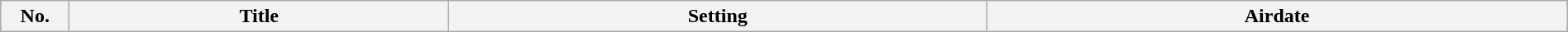<table class="wikitable plainrowheaders" style="width:100%; margin:auto;">
<tr>
<th scope="col" style="width:3em;">No.</th>
<th scope="col">Title</th>
<th scope="col">Setting</th>
<th scope="col">Airdate<br></th>
</tr>
</table>
